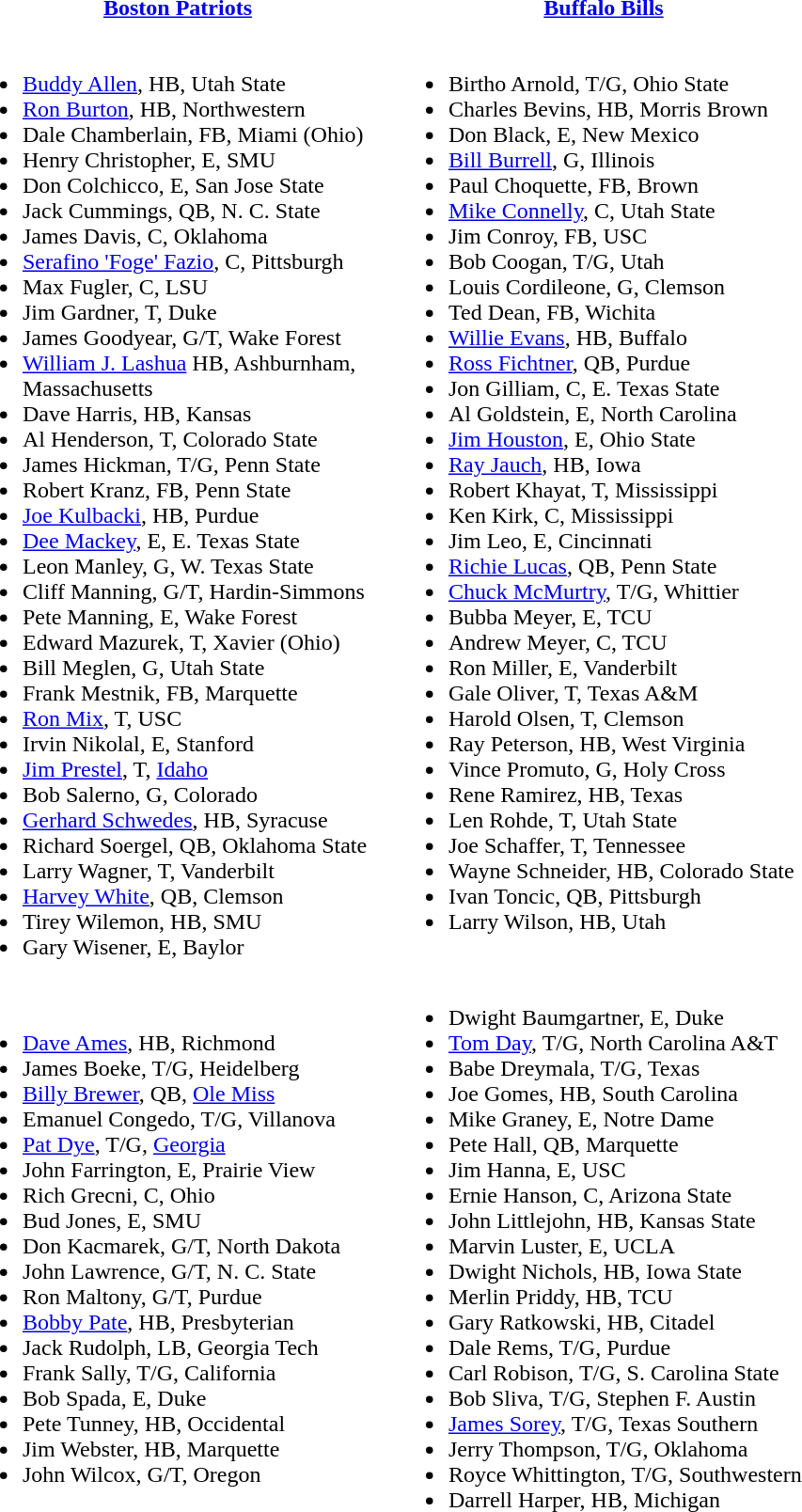<table border="0" cellpadding="0">
<tr>
<th width="300"><a href='#'>Boston Patriots</a></th>
<th width="300"><a href='#'>Buffalo Bills</a></th>
</tr>
<tr>
<td><br><ul><li><a href='#'>Buddy Allen</a>, HB, Utah State</li><li><a href='#'>Ron Burton</a>, HB, Northwestern</li><li>Dale Chamberlain, FB, Miami (Ohio)</li><li>Henry Christopher, E, SMU</li><li>Don Colchicco, E, San Jose State</li><li>Jack Cummings, QB, N. C. State</li><li>James Davis, C, Oklahoma</li><li><a href='#'>Serafino 'Foge' Fazio</a>, C, Pittsburgh</li><li>Max Fugler, C, LSU</li><li>Jim Gardner, T, Duke</li><li>James Goodyear, G/T, Wake Forest</li><li><a href='#'>William J. Lashua</a> HB, Ashburnham, Massachusetts</li><li>Dave Harris, HB, Kansas</li><li>Al Henderson, T, Colorado State</li><li>James Hickman, T/G, Penn State</li><li>Robert Kranz, FB, Penn State</li><li><a href='#'>Joe Kulbacki</a>, HB, Purdue</li><li><a href='#'>Dee Mackey</a>, E, E. Texas State</li><li>Leon Manley, G, W. Texas State</li><li>Cliff Manning, G/T, Hardin-Simmons</li><li>Pete Manning, E, Wake Forest</li><li>Edward Mazurek, T, Xavier (Ohio)</li><li>Bill Meglen, G, Utah State</li><li>Frank Mestnik, FB, Marquette</li><li><a href='#'>Ron Mix</a>, T, USC</li><li>Irvin Nikolal, E, Stanford</li><li><a href='#'>Jim Prestel</a>, T, <a href='#'>Idaho</a></li><li>Bob Salerno, G, Colorado</li><li><a href='#'>Gerhard Schwedes</a>, HB, Syracuse</li><li>Richard Soergel, QB, Oklahoma State</li><li>Larry Wagner, T, Vanderbilt</li><li><a href='#'>Harvey White</a>, QB, Clemson</li><li>Tirey Wilemon, HB, SMU</li><li>Gary Wisener, E, Baylor</li></ul> <ul><li><a href='#'>Dave Ames</a>, HB, Richmond</li><li>James Boeke, T/G, Heidelberg</li><li><a href='#'>Billy Brewer</a>, QB, <a href='#'>Ole Miss</a></li><li>Emanuel Congedo, T/G, Villanova</li><li><a href='#'>Pat Dye</a>, T/G, <a href='#'>Georgia</a></li><li>John Farrington, E, Prairie View</li><li>Rich Grecni, C, Ohio</li><li>Bud Jones, E, SMU</li><li>Don Kacmarek, G/T, North Dakota</li><li>John Lawrence, G/T, N. C. State</li><li>Ron Maltony, G/T, Purdue</li><li><a href='#'>Bobby Pate</a>, HB, Presbyterian</li><li>Jack Rudolph, LB, Georgia Tech</li><li>Frank Sally, T/G, California</li><li>Bob Spada, E, Duke</li><li>Pete Tunney, HB, Occidental</li><li>Jim Webster, HB, Marquette</li><li>John Wilcox, G/T, Oregon</li></ul> 
 
 
 
 
 </td>
<td><br><ul><li>Birtho Arnold, T/G, Ohio State</li><li>Charles Bevins, HB, Morris Brown</li><li>Don Black, E, New Mexico</li><li><a href='#'>Bill Burrell</a>, G, Illinois</li><li>Paul Choquette, FB, Brown</li><li><a href='#'>Mike Connelly</a>, C, Utah State</li><li>Jim Conroy, FB, USC</li><li>Bob Coogan, T/G, Utah</li><li>Louis Cordileone, G, Clemson</li><li>Ted Dean, FB, Wichita</li><li><a href='#'>Willie Evans</a>, HB, Buffalo</li><li><a href='#'>Ross Fichtner</a>, QB, Purdue</li><li>Jon Gilliam, C, E. Texas State</li><li>Al Goldstein, E, North Carolina</li><li><a href='#'>Jim Houston</a>, E, Ohio State</li><li><a href='#'>Ray Jauch</a>, HB, Iowa</li><li>Robert Khayat, T, Mississippi</li><li>Ken Kirk, C, Mississippi</li><li>Jim Leo, E, Cincinnati</li><li><a href='#'>Richie Lucas</a>, QB, Penn State</li><li><a href='#'>Chuck McMurtry</a>, T/G, Whittier</li><li>Bubba Meyer, E, TCU</li><li>Andrew Meyer, C, TCU</li><li>Ron Miller, E, Vanderbilt</li><li>Gale Oliver, T, Texas A&M</li><li>Harold Olsen, T, Clemson</li><li>Ray Peterson, HB, West Virginia</li><li>Vince Promuto, G, Holy Cross</li><li>Rene Ramirez, HB, Texas</li><li>Len Rohde, T, Utah State</li><li>Joe Schaffer, T, Tennessee</li><li>Wayne Schneider, HB, Colorado State</li><li>Ivan Toncic, QB, Pittsburgh</li><li>Larry Wilson, HB, Utah</li></ul> <ul><li>Dwight Baumgartner, E, Duke</li><li><a href='#'>Tom Day</a>, T/G, North Carolina A&T</li><li>Babe Dreymala, T/G, Texas</li><li>Joe Gomes, HB, South Carolina</li><li>Mike Graney, E, Notre Dame</li><li>Pete Hall, QB, Marquette</li><li>Jim Hanna, E, USC</li><li>Ernie Hanson, C, Arizona State</li><li>John Littlejohn, HB, Kansas State</li><li>Marvin Luster, E, UCLA</li><li>Dwight Nichols, HB, Iowa State</li><li>Merlin Priddy, HB, TCU</li><li>Gary Ratkowski, HB, Citadel</li><li>Dale Rems, T/G, Purdue</li><li>Carl Robison, T/G, S. Carolina State</li><li>Bob Sliva, T/G, Stephen F. Austin</li><li><a href='#'>James Sorey</a>, T/G, Texas Southern</li><li>Jerry Thompson, T/G, Oklahoma</li><li>Royce Whittington, T/G, Southwestern</li><li>Darrell Harper, HB, Michigan</li></ul></td>
</tr>
</table>
